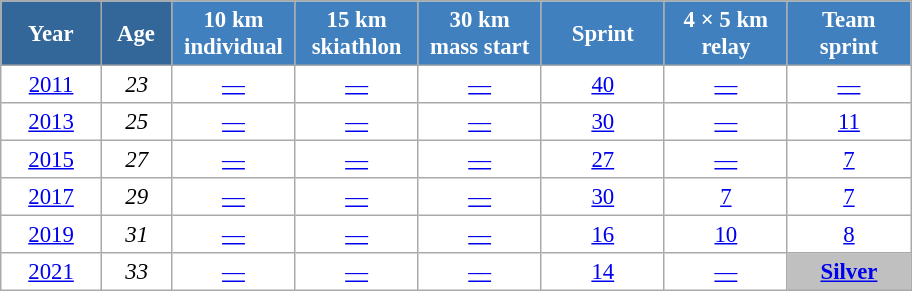<table class="wikitable" style="font-size:95%; text-align:center; border:grey solid 1px; border-collapse:collapse; background:#ffffff;">
<tr>
<th style="background-color:#369; color:white; width:60px;"> Year </th>
<th style="background-color:#369; color:white; width:40px;"> Age </th>
<th style="background-color:#4180be; color:white; width:75px;"> 10 km <br> individual </th>
<th style="background-color:#4180be; color:white; width:75px;"> 15 km <br> skiathlon </th>
<th style="background-color:#4180be; color:white; width:75px;"> 30 km <br> mass start </th>
<th style="background-color:#4180be; color:white; width:75px;"> Sprint </th>
<th style="background-color:#4180be; color:white; width:75px;"> 4 × 5 km <br> relay </th>
<th style="background-color:#4180be; color:white; width:75px;"> Team <br> sprint </th>
</tr>
<tr>
<td><a href='#'>2011</a></td>
<td><em>23</em></td>
<td><a href='#'>—</a></td>
<td><a href='#'>—</a></td>
<td><a href='#'>—</a></td>
<td><a href='#'>40</a></td>
<td><a href='#'>—</a></td>
<td><a href='#'>—</a></td>
</tr>
<tr>
<td><a href='#'>2013</a></td>
<td><em>25</em></td>
<td><a href='#'>—</a></td>
<td><a href='#'>—</a></td>
<td><a href='#'>—</a></td>
<td><a href='#'>30</a></td>
<td><a href='#'>—</a></td>
<td><a href='#'>11</a></td>
</tr>
<tr>
<td><a href='#'>2015</a></td>
<td><em>27</em></td>
<td><a href='#'>—</a></td>
<td><a href='#'>—</a></td>
<td><a href='#'>—</a></td>
<td><a href='#'>27</a></td>
<td><a href='#'>—</a></td>
<td><a href='#'>7</a></td>
</tr>
<tr>
<td><a href='#'>2017</a></td>
<td><em>29</em></td>
<td><a href='#'>—</a></td>
<td><a href='#'>—</a></td>
<td><a href='#'>—</a></td>
<td><a href='#'>30</a></td>
<td><a href='#'>7</a></td>
<td><a href='#'>7</a></td>
</tr>
<tr>
<td><a href='#'>2019</a></td>
<td><em>31</em></td>
<td><a href='#'>—</a></td>
<td><a href='#'>—</a></td>
<td><a href='#'>—</a></td>
<td><a href='#'>16</a></td>
<td><a href='#'>10</a></td>
<td><a href='#'>8</a></td>
</tr>
<tr>
<td><a href='#'>2021</a></td>
<td><em>33</em></td>
<td><a href='#'>—</a></td>
<td><a href='#'>—</a></td>
<td><a href='#'>—</a></td>
<td><a href='#'>14</a></td>
<td><a href='#'>—</a></td>
<td bgcolor=silver><a href='#'><strong>Silver</strong></a></td>
</tr>
</table>
